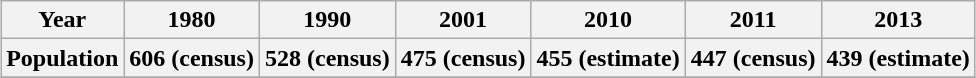<table class="wikitable" style="margin:1em auto;">
<tr>
<th>Year</th>
<th>1980</th>
<th>1990</th>
<th>2001</th>
<th>2010</th>
<th>2011</th>
<th>2013</th>
</tr>
<tr>
<th>Population</th>
<th>606 (census)</th>
<th>528 (census)</th>
<th>475 (census)</th>
<th>455 (estimate)</th>
<th>447 (census)</th>
<th>439 (estimate)</th>
</tr>
<tr>
</tr>
</table>
